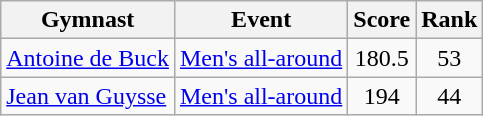<table class="wikitable sortable">
<tr>
<th>Gymnast</th>
<th>Event</th>
<th>Score</th>
<th>Rank</th>
</tr>
<tr align=center>
<td align=left><a href='#'>Antoine de Buck</a></td>
<td align=left><a href='#'>Men's all-around</a></td>
<td>180.5</td>
<td>53</td>
</tr>
<tr align=center>
<td align=left><a href='#'>Jean van Guysse</a></td>
<td align=left><a href='#'>Men's all-around</a></td>
<td>194</td>
<td>44</td>
</tr>
</table>
